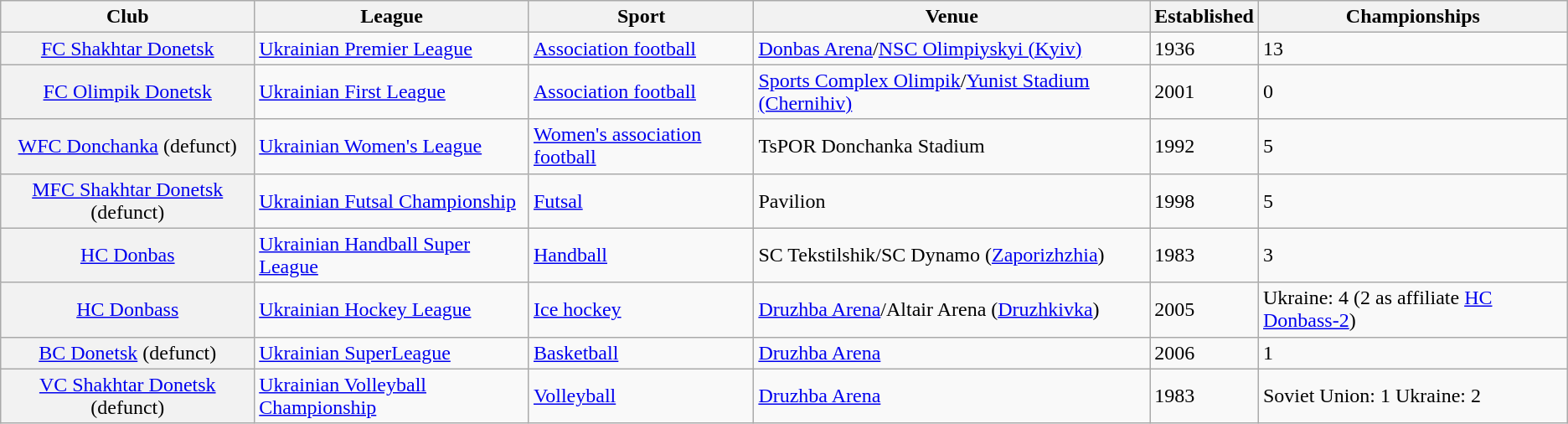<table class="wikitable">
<tr>
<th scope="col">Club</th>
<th scope="col">League</th>
<th scope="col">Sport</th>
<th scope="col">Venue</th>
<th scope="col">Established</th>
<th scope="col">Championships</th>
</tr>
<tr>
<th scope="row" style="font-weight: normal; text-align: center;"><a href='#'>FC Shakhtar Donetsk</a></th>
<td><a href='#'>Ukrainian Premier League</a></td>
<td><a href='#'>Association football</a></td>
<td><a href='#'>Donbas Arena</a>/<a href='#'>NSC Olimpiyskyi (Kyiv)</a></td>
<td>1936</td>
<td>13</td>
</tr>
<tr>
<th scope="row" style="font-weight: normal; text-align: center;"><a href='#'>FC Olimpik Donetsk</a></th>
<td><a href='#'>Ukrainian First League</a></td>
<td><a href='#'>Association football</a></td>
<td><a href='#'>Sports Complex Olimpik</a>/<a href='#'>Yunist Stadium (Chernihiv)</a></td>
<td>2001</td>
<td>0</td>
</tr>
<tr>
<th scope="row" style="font-weight: normal; text-align: center;"><a href='#'>WFC Donchanka</a> (defunct)</th>
<td><a href='#'>Ukrainian Women's League</a></td>
<td><a href='#'>Women's association football</a></td>
<td>TsPOR Donchanka Stadium</td>
<td>1992</td>
<td>5</td>
</tr>
<tr>
<th scope="row" style="font-weight: normal; text-align: center;"><a href='#'>MFC Shakhtar Donetsk</a> (defunct)</th>
<td><a href='#'>Ukrainian Futsal Championship</a></td>
<td><a href='#'>Futsal</a></td>
<td>Pavilion</td>
<td>1998</td>
<td>5</td>
</tr>
<tr>
<th scope="row" style="font-weight: normal; text-align: center;"><a href='#'>HC Donbas</a></th>
<td><a href='#'>Ukrainian Handball Super League</a></td>
<td><a href='#'>Handball</a></td>
<td>SC Tekstilshik/SC Dynamo (<a href='#'>Zaporizhzhia</a>)</td>
<td>1983</td>
<td>3</td>
</tr>
<tr>
<th scope="row" style="font-weight: normal; text-align: center;"><a href='#'>HC Donbass</a></th>
<td><a href='#'>Ukrainian Hockey League</a></td>
<td><a href='#'>Ice hockey</a></td>
<td><a href='#'>Druzhba Arena</a>/Altair Arena (<a href='#'>Druzhkivka</a>)</td>
<td>2005</td>
<td>Ukraine: 4 (2 as affiliate <a href='#'>HC Donbass-2</a>)</td>
</tr>
<tr>
<th scope="row" style="font-weight: normal; text-align: center;"><a href='#'>BC Donetsk</a> (defunct)</th>
<td><a href='#'>Ukrainian SuperLeague</a></td>
<td><a href='#'>Basketball</a></td>
<td><a href='#'>Druzhba Arena</a></td>
<td>2006</td>
<td>1</td>
</tr>
<tr>
<th scope="row" style="font-weight: normal; text-align: center;"><a href='#'>VC Shakhtar Donetsk</a> (defunct)</th>
<td><a href='#'>Ukrainian Volleyball Championship</a></td>
<td><a href='#'>Volleyball</a></td>
<td><a href='#'>Druzhba Arena</a></td>
<td>1983</td>
<td>Soviet Union: 1 Ukraine: 2</td>
</tr>
</table>
